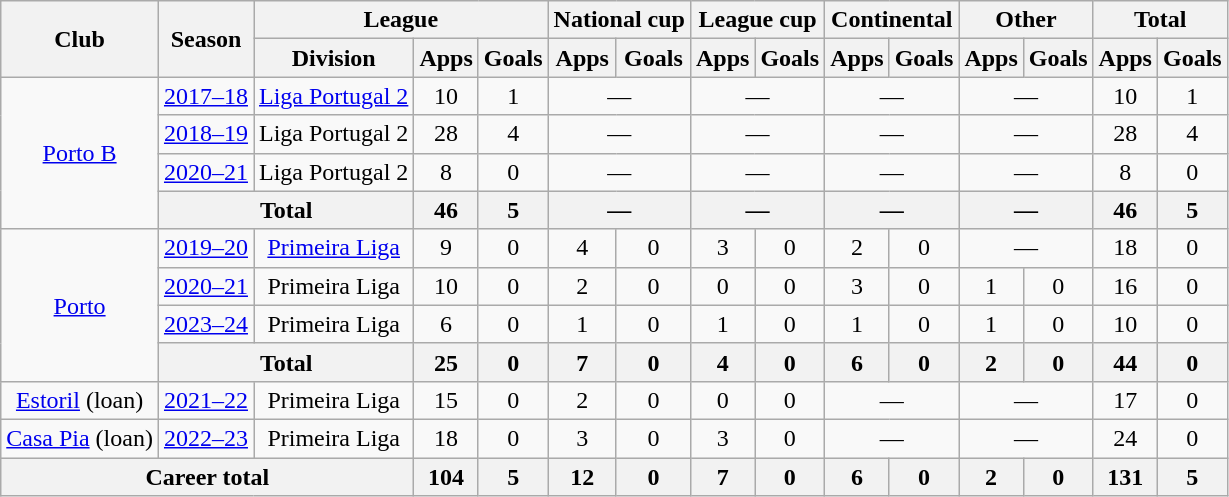<table class="wikitable" style="text-align:center">
<tr>
<th rowspan="2">Club</th>
<th rowspan="2">Season</th>
<th colspan="3">League</th>
<th colspan="2">National cup</th>
<th colspan="2">League cup</th>
<th colspan="2">Continental</th>
<th colspan="2">Other</th>
<th colspan="2">Total</th>
</tr>
<tr>
<th>Division</th>
<th>Apps</th>
<th>Goals</th>
<th>Apps</th>
<th>Goals</th>
<th>Apps</th>
<th>Goals</th>
<th>Apps</th>
<th>Goals</th>
<th>Apps</th>
<th>Goals</th>
<th>Apps</th>
<th>Goals</th>
</tr>
<tr>
<td rowspan="4"><a href='#'>Porto B</a></td>
<td><a href='#'>2017–18</a></td>
<td><a href='#'>Liga Portugal 2</a></td>
<td>10</td>
<td>1</td>
<td colspan="2">—</td>
<td colspan="2">—</td>
<td colspan="2">—</td>
<td colspan="2">—</td>
<td>10</td>
<td>1</td>
</tr>
<tr>
<td><a href='#'>2018–19</a></td>
<td>Liga Portugal 2</td>
<td>28</td>
<td>4</td>
<td colspan="2">—</td>
<td colspan="2">—</td>
<td colspan="2">—</td>
<td colspan="2">—</td>
<td>28</td>
<td>4</td>
</tr>
<tr>
<td><a href='#'>2020–21</a></td>
<td>Liga Portugal 2</td>
<td>8</td>
<td>0</td>
<td colspan="2">—</td>
<td colspan="2">—</td>
<td colspan="2">—</td>
<td colspan="2">—</td>
<td>8</td>
<td>0</td>
</tr>
<tr>
<th colspan="2">Total</th>
<th>46</th>
<th>5</th>
<th colspan="2">—</th>
<th colspan="2">—</th>
<th colspan="2">—</th>
<th colspan="2">—</th>
<th>46</th>
<th>5</th>
</tr>
<tr>
<td rowspan="4"><a href='#'>Porto</a></td>
<td><a href='#'>2019–20</a></td>
<td><a href='#'>Primeira Liga</a></td>
<td>9</td>
<td>0</td>
<td>4</td>
<td>0</td>
<td>3</td>
<td>0</td>
<td>2</td>
<td>0</td>
<td colspan="2">—</td>
<td>18</td>
<td>0</td>
</tr>
<tr>
<td><a href='#'>2020–21</a></td>
<td>Primeira Liga</td>
<td>10</td>
<td>0</td>
<td>2</td>
<td>0</td>
<td>0</td>
<td>0</td>
<td>3</td>
<td>0</td>
<td>1</td>
<td>0</td>
<td>16</td>
<td>0</td>
</tr>
<tr>
<td><a href='#'>2023–24</a></td>
<td>Primeira Liga</td>
<td>6</td>
<td>0</td>
<td>1</td>
<td>0</td>
<td>1</td>
<td>0</td>
<td>1</td>
<td>0</td>
<td>1</td>
<td>0</td>
<td>10</td>
<td>0</td>
</tr>
<tr>
<th colspan="2">Total</th>
<th>25</th>
<th>0</th>
<th>7</th>
<th>0</th>
<th>4</th>
<th>0</th>
<th>6</th>
<th>0</th>
<th>2</th>
<th>0</th>
<th>44</th>
<th>0</th>
</tr>
<tr>
<td><a href='#'>Estoril</a> (loan)</td>
<td><a href='#'>2021–22</a></td>
<td>Primeira Liga</td>
<td>15</td>
<td>0</td>
<td>2</td>
<td>0</td>
<td>0</td>
<td>0</td>
<td colspan="2">—</td>
<td colspan="2">—</td>
<td>17</td>
<td>0</td>
</tr>
<tr>
<td><a href='#'>Casa Pia</a> (loan)</td>
<td><a href='#'>2022–23</a></td>
<td>Primeira Liga</td>
<td>18</td>
<td>0</td>
<td>3</td>
<td>0</td>
<td>3</td>
<td>0</td>
<td colspan="2">—</td>
<td colspan="2">—</td>
<td>24</td>
<td>0</td>
</tr>
<tr>
<th colspan="3">Career total</th>
<th>104</th>
<th>5</th>
<th>12</th>
<th>0</th>
<th>7</th>
<th>0</th>
<th>6</th>
<th>0</th>
<th>2</th>
<th>0</th>
<th>131</th>
<th>5</th>
</tr>
</table>
